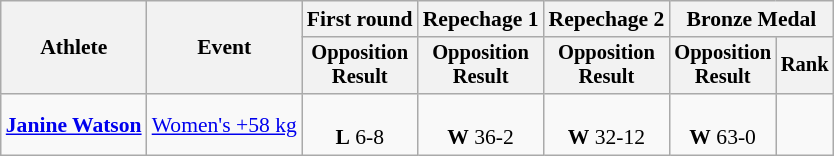<table class="wikitable" style="font-size:90%;">
<tr>
<th rowspan=2>Athlete</th>
<th rowspan=2>Event</th>
<th>First round</th>
<th>Repechage 1</th>
<th>Repechage 2</th>
<th colspan=2>Bronze Medal</th>
</tr>
<tr style="font-size:95%">
<th>Opposition<br>Result</th>
<th>Opposition<br>Result</th>
<th>Opposition<br>Result</th>
<th>Opposition<br>Result</th>
<th>Rank</th>
</tr>
<tr align=center>
<td align=left><strong><a href='#'>Janine Watson</a></strong></td>
<td align=left><a href='#'>Women's +58 kg</a></td>
<td align="center"><br><strong>L</strong> 6-8</td>
<td align="center"><br><strong>W</strong> 36-2</td>
<td align="center"><br><strong>W</strong> 32-12</td>
<td align="center"><br><strong>W</strong> 63-0</td>
<td></td>
</tr>
</table>
